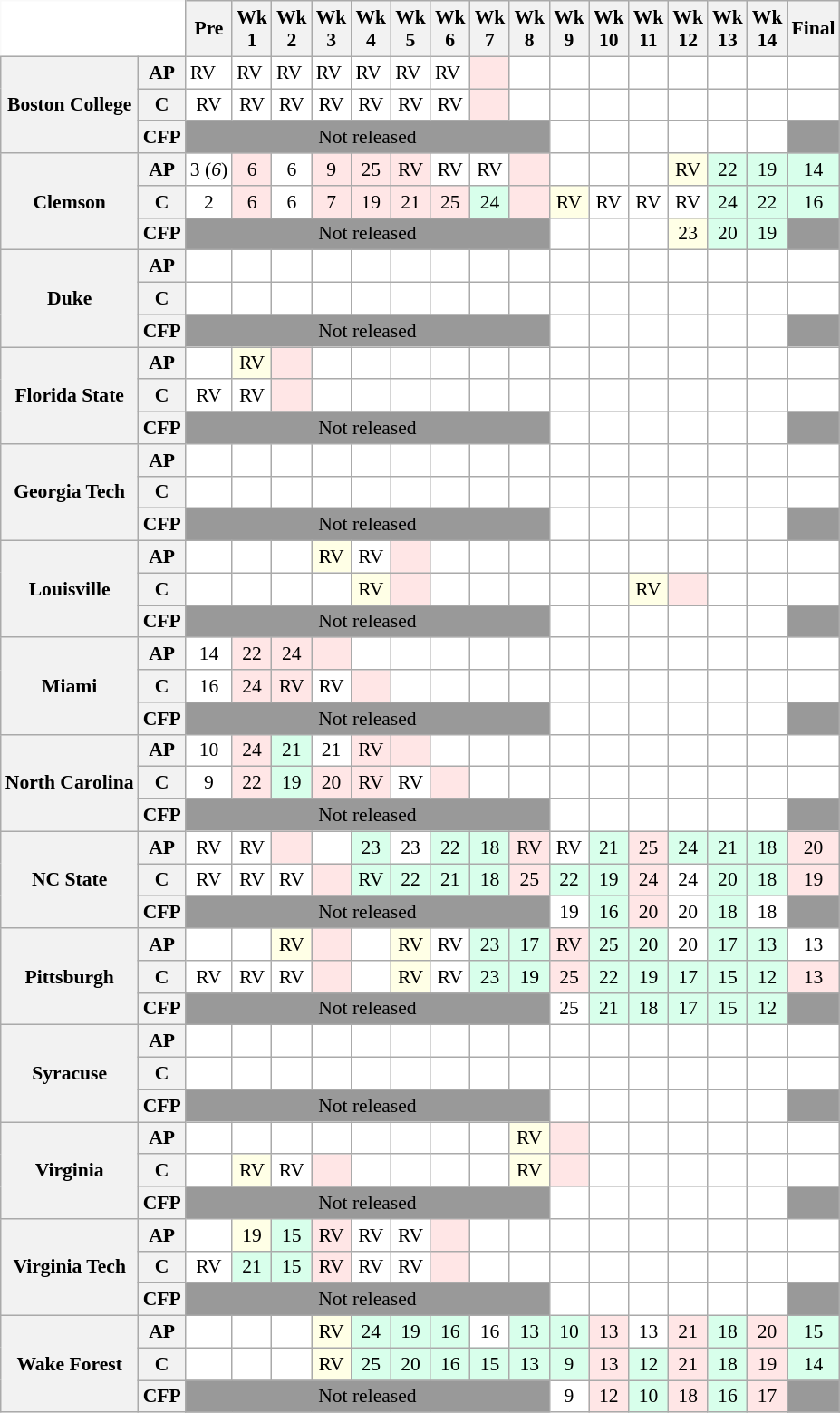<table class="wikitable" style="white-space:nowrap;font-size:90%;">
<tr>
<th colspan=2 style="background:white; border-top-style:hidden; border-left-style:hidden;"> </th>
<th>Pre</th>
<th>Wk<br>1</th>
<th>Wk<br>2</th>
<th>Wk<br>3</th>
<th>Wk<br>4</th>
<th>Wk<br>5</th>
<th>Wk<br>6</th>
<th>Wk<br>7</th>
<th>Wk<br>8</th>
<th>Wk<br>9</th>
<th>Wk<br>10</th>
<th>Wk<br>11</th>
<th>Wk<br>12</th>
<th>Wk<br>13</th>
<th>Wk<br>14</th>
<th>Final</th>
</tr>
<tr "text-align:center;">
<th rowspan=3 style=><strong>Boston College</strong></th>
<th>AP</th>
<td style="background:#FFF;">RV</td>
<td style="background:#FFF;">RV</td>
<td style="background:#FFF;">RV</td>
<td style="background:#FFF;">RV</td>
<td style="background:#FFF;">RV</td>
<td style="background:#FFF;">RV</td>
<td style="background:#FFF;">RV</td>
<td style="background:#FFE6E6;"></td>
<td style="background:#FFF;"></td>
<td style="background:#FFF;"></td>
<td style="background:#FFF;"></td>
<td style="background:#FFF;"></td>
<td style="background:#FFF;"></td>
<td style="background:#FFF;"></td>
<td style="background:#FFF;"></td>
<td style="background:#FFF;"></td>
</tr>
<tr style="text-align:center;">
<th>C</th>
<td style="background:#FFF;">RV</td>
<td style="background:#FFF;">RV</td>
<td style="background:#FFF;">RV</td>
<td style="background:#FFF;">RV</td>
<td style="background:#FFF;">RV</td>
<td style="background:#FFF;">RV</td>
<td style="background:#FFF;">RV</td>
<td style="background:#FFE6E6;"></td>
<td style="background:#FFF;"></td>
<td style="background:#FFF;"></td>
<td style="background:#FFF;"></td>
<td style="background:#FFF;"></td>
<td style="background:#FFF;"></td>
<td style="background:#FFF;"></td>
<td style="background:#FFF;"></td>
<td style="background:#FFF;"></td>
</tr>
<tr style="text-align:center;">
<th>CFP</th>
<td colspan=9 style="background:#999;" align=center>Not released</td>
<td style="background:#FFF;"> </td>
<td style="background:#FFF;"></td>
<td style="background:#FFF;"></td>
<td style="background:#FFF;"></td>
<td style="background:#FFF;"></td>
<td style="background:#FFF;"></td>
<td style="background:#999;"></td>
</tr>
<tr style="text-align:center;">
<th rowspan=3 style=><strong>Clemson</strong></th>
<th>AP</th>
<td style="background:#FFF;">3 (<em>6</em>)</td>
<td style="background:#FFE6E6;">6</td>
<td style="background:#FFF;">6</td>
<td style="background:#FFE6E6;">9</td>
<td style="background:#FFE6E6;">25</td>
<td style="background:#FFE6E6;">RV</td>
<td style="background:#FFF;">RV</td>
<td style="background:#FFF;">RV</td>
<td style="background:#FFE6E6;"></td>
<td style="background:#FFF;"></td>
<td style="background:#FFF;"></td>
<td style="background:#FFF;"></td>
<td style="background:#FFFFE6;">RV</td>
<td style="background:#D8FFEB;">22</td>
<td style="background:#D8FFEB;">19</td>
<td style="background:#D8FFEB;">14</td>
</tr>
<tr style="text-align:center;">
<th>C</th>
<td style="background:#FFF;">2</td>
<td style="background:#FFE6E6;">6</td>
<td style="background:#FFF;">6</td>
<td style="background:#FFE6E6;">7</td>
<td style="background:#FFE6E6;">19</td>
<td style="background:#FFE6E6;">21</td>
<td style="background:#FFE6E6;">25</td>
<td style="background:#D8FFEB;">24</td>
<td style="background:#FFE6E6;"></td>
<td style="background:#FFFFE6;">RV</td>
<td style="background:#FFF;">RV</td>
<td style="background:#FFF;">RV</td>
<td style="background:#FFF;">RV</td>
<td style="background:#D8FFEB;">24</td>
<td style="background:#D8FFEB;">22</td>
<td style="background:#D8FFEB;">16</td>
</tr>
<tr style="text-align:center;">
<th>CFP</th>
<td colspan=9 style="background:#999;" align=center>Not released</td>
<td style="background:#FFF;"> </td>
<td style="background:#FFF;"></td>
<td style="background:#FFF;"></td>
<td style="background:#FFFFE6;">23</td>
<td style="background:#D8FFEB;">20</td>
<td style="background:#D8FFEB;">19</td>
<td style="background:#999;"></td>
</tr>
<tr style="text-align:center;">
<th rowspan=3 style=><strong>Duke</strong></th>
<th>AP</th>
<td style="background:#FFF;"></td>
<td style="background:#FFF;"></td>
<td style="background:#FFF;"></td>
<td style="background:#FFF;"></td>
<td style="background:#FFF;"></td>
<td style="background:#FFF;"></td>
<td style="background:#FFF;"></td>
<td style="background:#FFF;"></td>
<td style="background:#FFF;"></td>
<td style="background:#FFF;"></td>
<td style="background:#FFF;"></td>
<td style="background:#FFF;"></td>
<td style="background:#FFF;"></td>
<td style="background:#FFF;"></td>
<td style="background:#FFF;"></td>
<td style="background:#FFF;"></td>
</tr>
<tr style="text-align:center;">
<th>C</th>
<td style="background:#FFF;"></td>
<td style="background:#FFF;"></td>
<td style="background:#FFF;"></td>
<td style="background:#FFF;"></td>
<td style="background:#FFF;"></td>
<td style="background:#FFF;"></td>
<td style="background:#FFF;"></td>
<td style="background:#FFF;"></td>
<td style="background:#FFF;"></td>
<td style="background:#FFF;"></td>
<td style="background:#FFF;"></td>
<td style="background:#FFF;"></td>
<td style="background:#FFF;"></td>
<td style="background:#FFF;"></td>
<td style="background:#FFF;"></td>
<td style="background:#FFF;"></td>
</tr>
<tr style="text-align:center;">
<th>CFP</th>
<td colspan=9 style="background:#999;" align=center>Not released</td>
<td style="background:#FFF;"> </td>
<td style="background:#FFF;"></td>
<td style="background:#FFF;"></td>
<td style="background:#FFF;"></td>
<td style="background:#FFF;"></td>
<td style="background:#FFF;"></td>
<td style="background:#999;"></td>
</tr>
<tr style="text-align:center;">
<th rowspan=3 style=><strong>Florida State</strong></th>
<th>AP</th>
<td style="background:#FFF;"></td>
<td style="background:#FFFFE6;">RV</td>
<td style="background:#FFE6E6;"></td>
<td style="background:#FFF;"></td>
<td style="background:#FFF;"></td>
<td style="background:#FFF;"></td>
<td style="background:#FFF;"></td>
<td style="background:#FFF;"></td>
<td style="background:#FFF;"></td>
<td style="background:#FFF;"></td>
<td style="background:#FFF;"></td>
<td style="background:#FFF;"></td>
<td style="background:#FFF;"></td>
<td style="background:#FFF;"></td>
<td style="background:#FFF;"></td>
<td style="background:#FFF;"></td>
</tr>
<tr style="text-align:center;">
<th>C</th>
<td style="background:#FFF;">RV</td>
<td style="background:#FFF;">RV</td>
<td style="background:#FFE6E6;"></td>
<td style="background:#FFF;"></td>
<td style="background:#FFF;"></td>
<td style="background:#FFF;"></td>
<td style="background:#FFF;"></td>
<td style="background:#FFF;"></td>
<td style="background:#FFF;"></td>
<td style="background:#FFF;"></td>
<td style="background:#FFF;"></td>
<td style="background:#FFF;"></td>
<td style="background:#FFF;"></td>
<td style="background:#FFF;"></td>
<td style="background:#FFF;"></td>
<td style="background:#FFF;"></td>
</tr>
<tr style="text-align:center;">
<th>CFP</th>
<td colspan=9 style="background:#999;" align=center>Not released</td>
<td style="background:#FFF;"> </td>
<td style="background:#FFF;"></td>
<td style="background:#FFF;"></td>
<td style="background:#FFF;"></td>
<td style="background:#FFF;"></td>
<td style="background:#FFF;"></td>
<td style="background:#999;"></td>
</tr>
<tr style="text-align:center;">
<th rowspan=3 style=><strong>Georgia Tech</strong></th>
<th>AP</th>
<td style="background:#FFF;"></td>
<td style="background:#FFF;"></td>
<td style="background:#FFF;"></td>
<td style="background:#FFF;"></td>
<td style="background:#FFF;"></td>
<td style="background:#FFF;"></td>
<td style="background:#FFF;"></td>
<td style="background:#FFF;"></td>
<td style="background:#FFF;"></td>
<td style="background:#FFF;"></td>
<td style="background:#FFF;"></td>
<td style="background:#FFF;"></td>
<td style="background:#FFF;"></td>
<td style="background:#FFF;"></td>
<td style="background:#FFF;"></td>
<td style="background:#FFF;"></td>
</tr>
<tr style="text-align:center;">
<th>C</th>
<td style="background:#FFF;"></td>
<td style="background:#FFF;"></td>
<td style="background:#FFF;"></td>
<td style="background:#FFF;"></td>
<td style="background:#FFF;"></td>
<td style="background:#FFF;"></td>
<td style="background:#FFF;"></td>
<td style="background:#FFF;"></td>
<td style="background:#FFF;"></td>
<td style="background:#FFF;"></td>
<td style="background:#FFF;"></td>
<td style="background:#FFF;"></td>
<td style="background:#FFF;"></td>
<td style="background:#FFF;"></td>
<td style="background:#FFF;"></td>
<td style="background:#FFF;"></td>
</tr>
<tr style="text-align:center;">
<th>CFP</th>
<td colspan=9 style="background:#999;" align=center>Not released</td>
<td style="background:#FFF;"> </td>
<td style="background:#FFF;"></td>
<td style="background:#FFF;"></td>
<td style="background:#FFF;"></td>
<td style="background:#FFF;"></td>
<td style="background:#FFF;"></td>
<td style="background:#999;"></td>
</tr>
<tr style="text-align:center;">
<th rowspan=3 style=><strong>Louisville</strong></th>
<th>AP</th>
<td style="background:#FFF;"></td>
<td style="background:#FFF;"></td>
<td style="background:#FFF;"></td>
<td style="background:#FFFFE6;">RV</td>
<td style="background:#FFF;">RV</td>
<td style="background:#FFE6E6;"></td>
<td style="background:#FFF;"></td>
<td style="background:#FFF;"></td>
<td style="background:#FFF;"></td>
<td style="background:#FFF;"></td>
<td style="background:#FFF;"></td>
<td style="background:#FFF;"></td>
<td style="background:#FFF;"></td>
<td style="background:#FFF;"></td>
<td style="background:#FFF;"></td>
<td style="background:#FFF;"></td>
</tr>
<tr style="text-align:center;">
<th>C</th>
<td style="background:#FFF;"></td>
<td style="background:#FFF;"></td>
<td style="background:#FFF;"></td>
<td style="background:#FFF;"></td>
<td style="background:#FFFFE6;">RV</td>
<td style="background:#FFE6E6;"></td>
<td style="background:#FFF;"></td>
<td style="background:#FFF;"></td>
<td style="background:#FFF;"></td>
<td style="background:#FFF;"></td>
<td style="background:#FFF;"></td>
<td style="background:#FFFFE6;">RV</td>
<td style="background:#FFE6E6;"></td>
<td style="background:#FFF;"></td>
<td style="background:#FFF;"></td>
<td style="background:#FFF;"></td>
</tr>
<tr style="text-align:center;">
<th>CFP</th>
<td colspan=9 style="background:#999;" align=center>Not released</td>
<td style="background:#FFF;"> </td>
<td style="background:#FFF;"></td>
<td style="background:#FFF;"></td>
<td style="background:#FFF;"></td>
<td style="background:#FFF;"></td>
<td style="background:#FFF;"></td>
<td style="background:#999;"></td>
</tr>
<tr style="text-align:center;">
<th rowspan=3 style=><strong>Miami</strong></th>
<th>AP</th>
<td style="background:#FFF;">14</td>
<td style="background:#FFE6E6;">22</td>
<td style="background:#FFE6E6;">24</td>
<td style="background:#FFE6E6;"></td>
<td style="background:#FFF;"></td>
<td style="background:#FFF;"></td>
<td style="background:#FFF;"></td>
<td style="background:#FFF;"></td>
<td style="background:#FFF;"></td>
<td style="background:#FFF;"></td>
<td style="background:#FFF;"></td>
<td style="background:#FFF;"></td>
<td style="background:#FFF;"></td>
<td style="background:#FFF;"></td>
<td style="background:#FFF;"></td>
<td style="background:#FFF;"></td>
</tr>
<tr style="text-align:center;">
<th>C</th>
<td style="background:#FFF;">16</td>
<td style="background:#FFE6E6;">24</td>
<td style="background:#FFE6E6;">RV</td>
<td style="background:#FFF;">RV</td>
<td style="background:#FFE6E6;"></td>
<td style="background:#FFF;"></td>
<td style="background:#FFF;"></td>
<td style="background:#FFF;"></td>
<td style="background:#FFF;"></td>
<td style="background:#FFF;"></td>
<td style="background:#FFF;"></td>
<td style="background:#FFF;"></td>
<td style="background:#FFF;"></td>
<td style="background:#FFF;"></td>
<td style="background:#FFF;"></td>
<td style="background:#FFF;"></td>
</tr>
<tr style="text-align:center;">
<th>CFP</th>
<td colspan=9 style="background:#999;" align=center>Not released</td>
<td style="background:#FFF;"> </td>
<td style="background:#FFF;"></td>
<td style="background:#FFF;"></td>
<td style="background:#FFF;"></td>
<td style="background:#FFF;"></td>
<td style="background:#FFF;"></td>
<td style="background:#999;"></td>
</tr>
<tr style="text-align:center;">
<th rowspan=3 style=><strong>North Carolina</strong></th>
<th>AP</th>
<td style="background:#FFF;">10</td>
<td style="background:#FFE6E6;">24</td>
<td style="background:#D8FFEB;">21</td>
<td style="background:#FFF;">21</td>
<td style="background:#FFE6E6;">RV</td>
<td style="background:#FFE6E6;"></td>
<td style="background:#FFF;"></td>
<td style="background:#FFF;"></td>
<td style="background:#FFF;"></td>
<td style="background:#FFF;"></td>
<td style="background:#FFF;"></td>
<td style="background:#FFF;"></td>
<td style="background:#FFF;"></td>
<td style="background:#FFF;"></td>
<td style="background:#FFF;"></td>
<td style="background:#FFF;"></td>
</tr>
<tr style="text-align:center;">
<th>C</th>
<td style="background:#FFF;">9</td>
<td style="background:#FFE6E6;">22</td>
<td style="background:#D8FFEB;">19</td>
<td style="background:#FFE6E6;">20</td>
<td style="background:#FFE6E6;">RV</td>
<td style="background:#FFF;">RV</td>
<td style="background:#FFE6E6;"></td>
<td style="background:#FFF;"></td>
<td style="background:#FFF;"></td>
<td style="background:#FFF;"></td>
<td style="background:#FFF;"></td>
<td style="background:#FFF;"></td>
<td style="background:#FFF;"></td>
<td style="background:#FFF;"></td>
<td style="background:#FFF;"></td>
<td style="background:#FFF;"></td>
</tr>
<tr style="text-align:center;">
<th>CFP</th>
<td colspan=9 style="background:#999;" align=center>Not released</td>
<td style="background:#FFF;"> </td>
<td style="background:#FFF;"></td>
<td style="background:#FFF;"></td>
<td style="background:#FFF;"></td>
<td style="background:#FFF;"></td>
<td style="background:#FFF;"></td>
<td style="background:#999;"></td>
</tr>
<tr style="text-align:center;">
<th rowspan=3 style=><strong>NC State</strong></th>
<th>AP</th>
<td style="background:#FFF;">RV</td>
<td style="background:#FFF;">RV</td>
<td style="background:#FFE6E6;"></td>
<td style="background:#FFF;"></td>
<td style="background:#D8FFEB;">23</td>
<td style="background:#FFF;">23</td>
<td style="background:#D8FFEB;">22</td>
<td style="background:#D8FFEB;">18</td>
<td style="background:#FFE6E6;">RV</td>
<td style="background:#FFF;">RV</td>
<td style="background:#D8FFEB;">21</td>
<td style="background:#FFE6E6;">25</td>
<td style="background:#D8FFEB;">24</td>
<td style="background:#D8FFEB;">21</td>
<td style="background:#D8FFEB;">18</td>
<td style="background:#FFE6E6;">20</td>
</tr>
<tr style="text-align:center;">
<th>C</th>
<td style="background:#FFF;">RV</td>
<td style="background:#FFF;">RV</td>
<td style="background:#FFF;">RV</td>
<td style="background:#FFE6E6;"></td>
<td style="background:#D8FFEB;">RV</td>
<td style="background:#D8FFEB;">22</td>
<td style="background:#D8FFEB;">21</td>
<td style="background:#D8FFEB;">18</td>
<td style="background:#FFE6E6;">25</td>
<td style="background:#D8FFEB;">22</td>
<td style="background:#D8FFEB;">19</td>
<td style="background:#FFE6E6;">24</td>
<td style="background:#FFF;">24</td>
<td style="background:#D8FFEB;">20</td>
<td style="background:#D8FFEB;">18</td>
<td style="background:#FFE6E6;">19</td>
</tr>
<tr style="text-align:center;">
<th>CFP</th>
<td colspan=9 style="background:#999;" align=center>Not released</td>
<td style="background:#FFF;">19</td>
<td style="background:#D8FFEB;">16</td>
<td style="background:#FFE6E6;">20</td>
<td style="background:#FFF;">20</td>
<td style="background:#D8FFEB;">18</td>
<td style="background:#FFF;">18</td>
<td style="background:#999;"></td>
</tr>
<tr style="text-align:center;">
<th rowspan=3 style=><strong>Pittsburgh</strong></th>
<th>AP</th>
<td style="background:#FFF;"></td>
<td style="background:#FFF;"></td>
<td style="background:#FFFFE6;">RV</td>
<td style="background:#FFE6E6;"></td>
<td style="background:#FFF;"></td>
<td style="background:#FFFFE6;">RV</td>
<td style="background:#FFF;">RV</td>
<td style="background:#D8FFEB;">23</td>
<td style="background:#D8FFEB;">17</td>
<td style="background:#FFE6E6;">RV</td>
<td style="background:#D8FFEB;">25</td>
<td style="background:#D8FFEB;">20</td>
<td style="background:#FFF;">20</td>
<td style="background:#D8FFEB;">17</td>
<td style="background:#D8FFEB;">13</td>
<td style="background:#FFF;">13</td>
</tr>
<tr style="text-align:center;">
<th>C</th>
<td style="background:#FFF;">RV</td>
<td style="background:#FFF;">RV</td>
<td style="background:#FFF;">RV</td>
<td style="background:#FFE6E6;"></td>
<td style="background:#FFF;"></td>
<td style="background:#FFFFE6;">RV</td>
<td style="background:#FFF;">RV</td>
<td style="background:#D8FFEB;">23</td>
<td style="background:#D8FFEB;">19</td>
<td style="background:#FFE6E6;">25</td>
<td style="background:#D8FFEB;">22</td>
<td style="background:#D8FFEB;">19</td>
<td style="background:#D8FFEB;">17</td>
<td style="background:#D8FFEB;">15</td>
<td style="background:#D8FFEB;">12</td>
<td style="background:#FFE6E6;">13</td>
</tr>
<tr style="text-align:center;">
<th>CFP</th>
<td colspan=9 style="background:#999;" align=center>Not released</td>
<td style="background:#FFF;">25</td>
<td style="background:#D8FFEB;">21</td>
<td style="background:#D8FFEB;">18</td>
<td style="background:#D8FFEB;">17</td>
<td style="background:#D8FFEB;">15</td>
<td style="background:#D8FFEB;">12</td>
<td style="background:#999;"></td>
</tr>
<tr style="text-align:center;">
<th rowspan=3 style=><strong>Syracuse</strong></th>
<th>AP</th>
<td style="background:#FFF;"></td>
<td style="background:#FFF;"></td>
<td style="background:#FFF;"></td>
<td style="background:#FFF;"></td>
<td style="background:#FFF;"></td>
<td style="background:#FFF;"></td>
<td style="background:#FFF;"></td>
<td style="background:#FFF;"></td>
<td style="background:#FFF;"></td>
<td style="background:#FFF;"></td>
<td style="background:#FFF;"></td>
<td style="background:#FFF;"></td>
<td style="background:#FFF;"></td>
<td style="background:#FFF;"></td>
<td style="background:#FFF;"></td>
<td style="background:#FFF;"></td>
</tr>
<tr style="text-align:center;">
<th>C</th>
<td style="background:#FFF;"></td>
<td style="background:#FFF;"></td>
<td style="background:#FFF;"></td>
<td style="background:#FFF;"></td>
<td style="background:#FFF;"></td>
<td style="background:#FFF;"></td>
<td style="background:#FFF;"></td>
<td style="background:#FFF;"></td>
<td style="background:#FFF;"></td>
<td style="background:#FFF;"></td>
<td style="background:#FFF;"></td>
<td style="background:#FFF;"></td>
<td style="background:#FFF;"></td>
<td style="background:#FFF;"></td>
<td style="background:#FFF;"></td>
<td style="background:#FFF;"></td>
</tr>
<tr style="text-align:center;">
<th>CFP</th>
<td colspan=9 style="background:#999;" align=center>Not released</td>
<td style="background:#FFF;"> </td>
<td style="background:#FFF;"></td>
<td style="background:#FFF;"></td>
<td style="background:#FFF;"></td>
<td style="background:#FFF;"></td>
<td style="background:#FFF;"></td>
<td style="background:#999;"></td>
</tr>
<tr style="text-align:center;">
<th rowspan=3 style=><strong>Virginia</strong></th>
<th>AP</th>
<td style="background:#FFF;"></td>
<td style="background:#FFF;"></td>
<td style="background:#FFF;"></td>
<td style="background:#FFF;"></td>
<td style="background:#FFF;"></td>
<td style="background:#FFF;"></td>
<td style="background:#FFF;"></td>
<td style="background:#FFF;"></td>
<td style="background:#FFFFE6;">RV</td>
<td style="background:#FFE6E6;"></td>
<td style="background:#FFF;"></td>
<td style="background:#FFF;"></td>
<td style="background:#FFF;"></td>
<td style="background:#FFF;"></td>
<td style="background:#FFF;"></td>
<td style="background:#FFF;"></td>
</tr>
<tr style="text-align:center;">
<th>C</th>
<td style="background:#FFF;"></td>
<td style="background:#FFFFE6;">RV</td>
<td style="background:#FFF;">RV</td>
<td style="background:#FFE6E6;"></td>
<td style="background:#FFF;"></td>
<td style="background:#FFF;"></td>
<td style="background:#FFF;"></td>
<td style="background:#FFF;"></td>
<td style="background:#FFFFE6;">RV</td>
<td style="background:#FFE6E6;"></td>
<td style="background:#FFF;"></td>
<td style="background:#FFF;"></td>
<td style="background:#FFF;"></td>
<td style="background:#FFF;"></td>
<td style="background:#FFF;"></td>
<td style="background:#FFF;"></td>
</tr>
<tr style="text-align:center;">
<th>CFP</th>
<td colspan=9 style="background:#999;" align=center>Not released</td>
<td style="background:#FFF;"> </td>
<td style="background:#FFF;"></td>
<td style="background:#FFF;"></td>
<td style="background:#FFF;"></td>
<td style="background:#FFF;"></td>
<td style="background:#FFF;"></td>
<td style="background:#999;"></td>
</tr>
<tr style="text-align:center;">
<th rowspan=3 style=><strong>Virginia Tech</strong></th>
<th>AP</th>
<td style="background:#FFF;"></td>
<td style="background:#FFFFE6;">19</td>
<td style="background:#D8FFEB;">15</td>
<td style="background:#FFE6E6;">RV</td>
<td style="background:#FFF;">RV</td>
<td style="background:#FFF;">RV</td>
<td style="background:#FFE6E6;"></td>
<td style="background:#FFF;"></td>
<td style="background:#FFF;"></td>
<td style="background:#FFF;"></td>
<td style="background:#FFF;"></td>
<td style="background:#FFF;"></td>
<td style="background:#FFF;"></td>
<td style="background:#FFF;"></td>
<td style="background:#FFF;"></td>
<td style="background:#FFF;"></td>
</tr>
<tr style="text-align:center;">
<th>C</th>
<td style="background:#FFF;">RV</td>
<td style="background:#D8FFEB;">21</td>
<td style="background:#D8FFEB;">15</td>
<td style="background:#FFE6E6;">RV</td>
<td style="background:#FFF;">RV</td>
<td style="background:#FFF;">RV</td>
<td style="background:#FFE6E6;"></td>
<td style="background:#FFF;"></td>
<td style="background:#FFF;"></td>
<td style="background:#FFF;"></td>
<td style="background:#FFF;"></td>
<td style="background:#FFF;"></td>
<td style="background:#FFF;"></td>
<td style="background:#FFF;"></td>
<td style="background:#FFF;"></td>
<td style="background:#FFF;"></td>
</tr>
<tr style="text-align:center;">
<th>CFP</th>
<td colspan=9 style="background:#999;" align=center>Not released</td>
<td style="background:#FFF;"> </td>
<td style="background:#FFF;"></td>
<td style="background:#FFF;"></td>
<td style="background:#FFF;"></td>
<td style="background:#FFF;"></td>
<td style="background:#FFF;"></td>
<td style="background:#999;"></td>
</tr>
<tr style="text-align:center;">
<th rowspan=3 style=><strong>Wake Forest</strong></th>
<th>AP</th>
<td style="background:#FFF;"></td>
<td style="background:#FFF;"></td>
<td style="background:#FFF;"></td>
<td style="background:#FFFFE6;">RV</td>
<td style="background:#D8FFEB;">24</td>
<td style="background:#D8FFEB;">19</td>
<td style="background:#D8FFEB;">16</td>
<td style="background:#FFF;">16</td>
<td style="background:#D8FFEB;">13</td>
<td style="background:#D8FFEB;">10</td>
<td style="background:#FFE6E6;">13</td>
<td style="background:#FFF;">13</td>
<td style="background:#FFE6E6;">21</td>
<td style="background:#D8FFEB;">18</td>
<td style="background:#FFE6E6;">20</td>
<td style="background:#D8FFEB;">15</td>
</tr>
<tr style="text-align:center;">
<th>C</th>
<td style="background:#FFF;"></td>
<td style="background:#FFF;"></td>
<td style="background:#FFF;"></td>
<td style="background:#FFFFE6;">RV</td>
<td style="background:#D8FFEB;">25</td>
<td style="background:#D8FFEB;">20</td>
<td style="background:#D8FFEB;">16</td>
<td style="background:#D8FFEB;">15</td>
<td style="background:#D8FFEB;">13</td>
<td style="background:#D8FFEB;">9</td>
<td style="background:#FFE6E6;">13</td>
<td style="background:#D8FFEB;">12</td>
<td style="background:#FFE6E6;">21</td>
<td style="background:#D8FFEB;">18</td>
<td style="background:#FFE6E6;">19</td>
<td style="background:#D8FFEB;">14</td>
</tr>
<tr style="text-align:center;">
<th>CFP</th>
<td colspan=9 style="background:#999;" align=center>Not released</td>
<td style="background:#FFF;">9</td>
<td style="background:#FFE6E6;">12</td>
<td style="background:#D8FFEB;">10</td>
<td style="background:#FFE6E6;">18</td>
<td style="background:#D8FFEB;">16</td>
<td style="background:#FFE6E6;">17</td>
<td style="background:#999;"></td>
</tr>
</table>
